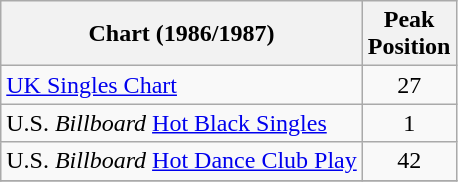<table class="wikitable">
<tr>
<th>Chart (1986/1987)</th>
<th>Peak<br>Position</th>
</tr>
<tr>
<td align="left"><a href='#'>UK Singles Chart</a></td>
<td align="center">27</td>
</tr>
<tr>
<td align="left">U.S. <em>Billboard</em> <a href='#'>Hot Black Singles</a></td>
<td align="center">1</td>
</tr>
<tr>
<td align="left">U.S. <em>Billboard</em> <a href='#'>Hot Dance Club Play</a></td>
<td align="center">42</td>
</tr>
<tr>
</tr>
</table>
